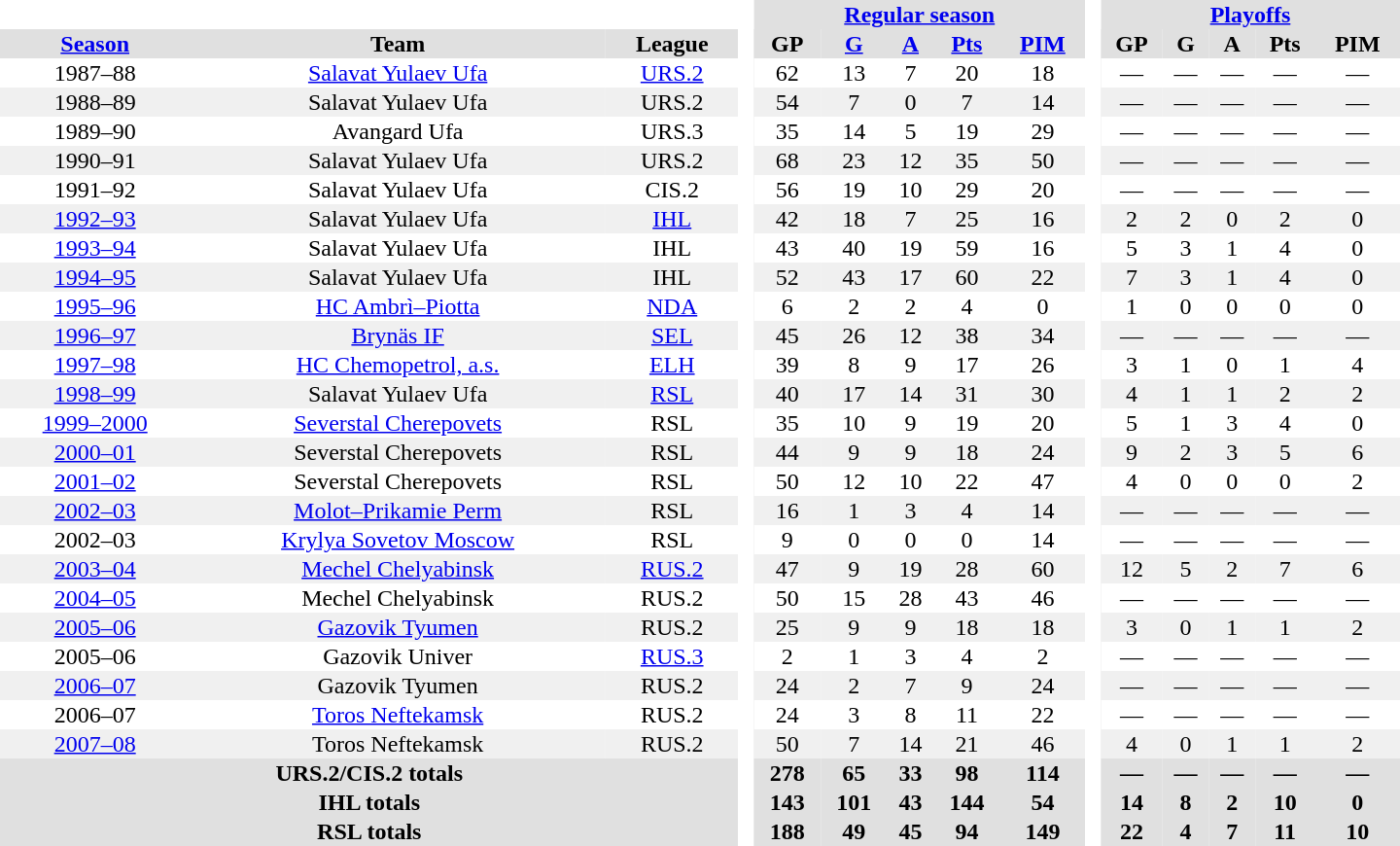<table border="0" cellpadding="1" cellspacing="0" style="text-align:center; width:60em">
<tr bgcolor="#e0e0e0">
<th colspan="3" bgcolor="#ffffff"> </th>
<th rowspan="99" bgcolor="#ffffff"> </th>
<th colspan="5"><a href='#'>Regular season</a></th>
<th rowspan="99" bgcolor="#ffffff"> </th>
<th colspan="5"><a href='#'>Playoffs</a></th>
</tr>
<tr bgcolor="#e0e0e0">
<th><a href='#'>Season</a></th>
<th>Team</th>
<th>League</th>
<th>GP</th>
<th><a href='#'>G</a></th>
<th><a href='#'>A</a></th>
<th><a href='#'>Pts</a></th>
<th><a href='#'>PIM</a></th>
<th>GP</th>
<th>G</th>
<th>A</th>
<th>Pts</th>
<th>PIM</th>
</tr>
<tr>
<td>1987–88</td>
<td><a href='#'>Salavat Yulaev Ufa</a></td>
<td><a href='#'>URS.2</a></td>
<td>62</td>
<td>13</td>
<td>7</td>
<td>20</td>
<td>18</td>
<td>—</td>
<td>—</td>
<td>—</td>
<td>—</td>
<td>—</td>
</tr>
<tr bgcolor="#f0f0f0">
<td>1988–89</td>
<td>Salavat Yulaev Ufa</td>
<td>URS.2</td>
<td>54</td>
<td>7</td>
<td>0</td>
<td>7</td>
<td>14</td>
<td>—</td>
<td>—</td>
<td>—</td>
<td>—</td>
<td>—</td>
</tr>
<tr>
<td>1989–90</td>
<td>Avangard Ufa</td>
<td>URS.3</td>
<td>35</td>
<td>14</td>
<td>5</td>
<td>19</td>
<td>29</td>
<td>—</td>
<td>—</td>
<td>—</td>
<td>—</td>
<td>—</td>
</tr>
<tr bgcolor="#f0f0f0">
<td>1990–91</td>
<td>Salavat Yulaev Ufa</td>
<td>URS.2</td>
<td>68</td>
<td>23</td>
<td>12</td>
<td>35</td>
<td>50</td>
<td>—</td>
<td>—</td>
<td>—</td>
<td>—</td>
<td>—</td>
</tr>
<tr>
<td>1991–92</td>
<td>Salavat Yulaev Ufa</td>
<td>CIS.2</td>
<td>56</td>
<td>19</td>
<td>10</td>
<td>29</td>
<td>20</td>
<td>—</td>
<td>—</td>
<td>—</td>
<td>—</td>
<td>—</td>
</tr>
<tr bgcolor="#f0f0f0">
<td><a href='#'>1992–93</a></td>
<td>Salavat Yulaev Ufa</td>
<td><a href='#'>IHL</a></td>
<td>42</td>
<td>18</td>
<td>7</td>
<td>25</td>
<td>16</td>
<td>2</td>
<td>2</td>
<td>0</td>
<td>2</td>
<td>0</td>
</tr>
<tr>
<td><a href='#'>1993–94</a></td>
<td>Salavat Yulaev Ufa</td>
<td>IHL</td>
<td>43</td>
<td>40</td>
<td>19</td>
<td>59</td>
<td>16</td>
<td>5</td>
<td>3</td>
<td>1</td>
<td>4</td>
<td>0</td>
</tr>
<tr bgcolor="#f0f0f0">
<td><a href='#'>1994–95</a></td>
<td>Salavat Yulaev Ufa</td>
<td>IHL</td>
<td>52</td>
<td>43</td>
<td>17</td>
<td>60</td>
<td>22</td>
<td>7</td>
<td>3</td>
<td>1</td>
<td>4</td>
<td>0</td>
</tr>
<tr>
<td><a href='#'>1995–96</a></td>
<td><a href='#'>HC Ambrì–Piotta</a></td>
<td><a href='#'>NDA</a></td>
<td>6</td>
<td>2</td>
<td>2</td>
<td>4</td>
<td>0</td>
<td>1</td>
<td>0</td>
<td>0</td>
<td>0</td>
<td>0</td>
</tr>
<tr bgcolor="#f0f0f0">
<td><a href='#'>1996–97</a></td>
<td><a href='#'>Brynäs IF</a></td>
<td><a href='#'>SEL</a></td>
<td>45</td>
<td>26</td>
<td>12</td>
<td>38</td>
<td>34</td>
<td>—</td>
<td>—</td>
<td>—</td>
<td>—</td>
<td>—</td>
</tr>
<tr>
<td><a href='#'>1997–98</a></td>
<td><a href='#'>HC Chemopetrol, a.s.</a></td>
<td><a href='#'>ELH</a></td>
<td>39</td>
<td>8</td>
<td>9</td>
<td>17</td>
<td>26</td>
<td>3</td>
<td>1</td>
<td>0</td>
<td>1</td>
<td>4</td>
</tr>
<tr bgcolor="#f0f0f0">
<td><a href='#'>1998–99</a></td>
<td>Salavat Yulaev Ufa</td>
<td><a href='#'>RSL</a></td>
<td>40</td>
<td>17</td>
<td>14</td>
<td>31</td>
<td>30</td>
<td>4</td>
<td>1</td>
<td>1</td>
<td>2</td>
<td>2</td>
</tr>
<tr>
<td><a href='#'>1999–2000</a></td>
<td><a href='#'>Severstal Cherepovets</a></td>
<td>RSL</td>
<td>35</td>
<td>10</td>
<td>9</td>
<td>19</td>
<td>20</td>
<td>5</td>
<td>1</td>
<td>3</td>
<td>4</td>
<td>0</td>
</tr>
<tr bgcolor="#f0f0f0">
<td><a href='#'>2000–01</a></td>
<td>Severstal Cherepovets</td>
<td>RSL</td>
<td>44</td>
<td>9</td>
<td>9</td>
<td>18</td>
<td>24</td>
<td>9</td>
<td>2</td>
<td>3</td>
<td>5</td>
<td>6</td>
</tr>
<tr>
<td><a href='#'>2001–02</a></td>
<td>Severstal Cherepovets</td>
<td>RSL</td>
<td>50</td>
<td>12</td>
<td>10</td>
<td>22</td>
<td>47</td>
<td>4</td>
<td>0</td>
<td>0</td>
<td>0</td>
<td>2</td>
</tr>
<tr bgcolor="#f0f0f0">
<td><a href='#'>2002–03</a></td>
<td><a href='#'>Molot–Prikamie Perm</a></td>
<td>RSL</td>
<td>16</td>
<td>1</td>
<td>3</td>
<td>4</td>
<td>14</td>
<td>—</td>
<td>—</td>
<td>—</td>
<td>—</td>
<td>—</td>
</tr>
<tr>
<td>2002–03</td>
<td><a href='#'>Krylya Sovetov Moscow</a></td>
<td>RSL</td>
<td>9</td>
<td>0</td>
<td>0</td>
<td>0</td>
<td>14</td>
<td>—</td>
<td>—</td>
<td>—</td>
<td>—</td>
<td>—</td>
</tr>
<tr bgcolor="#f0f0f0">
<td><a href='#'>2003–04</a></td>
<td><a href='#'>Mechel Chelyabinsk</a></td>
<td><a href='#'>RUS.2</a></td>
<td>47</td>
<td>9</td>
<td>19</td>
<td>28</td>
<td>60</td>
<td>12</td>
<td>5</td>
<td>2</td>
<td>7</td>
<td>6</td>
</tr>
<tr>
<td><a href='#'>2004–05</a></td>
<td>Mechel Chelyabinsk</td>
<td>RUS.2</td>
<td>50</td>
<td>15</td>
<td>28</td>
<td>43</td>
<td>46</td>
<td>—</td>
<td>—</td>
<td>—</td>
<td>—</td>
<td>—</td>
</tr>
<tr bgcolor="#f0f0f0">
<td><a href='#'>2005–06</a></td>
<td><a href='#'>Gazovik Tyumen</a></td>
<td>RUS.2</td>
<td>25</td>
<td>9</td>
<td>9</td>
<td>18</td>
<td>18</td>
<td>3</td>
<td>0</td>
<td>1</td>
<td>1</td>
<td>2</td>
</tr>
<tr>
<td>2005–06</td>
<td>Gazovik Univer</td>
<td><a href='#'>RUS.3</a></td>
<td>2</td>
<td>1</td>
<td>3</td>
<td>4</td>
<td>2</td>
<td>—</td>
<td>—</td>
<td>—</td>
<td>—</td>
<td>—</td>
</tr>
<tr bgcolor="#f0f0f0">
<td><a href='#'>2006–07</a></td>
<td>Gazovik Tyumen</td>
<td>RUS.2</td>
<td>24</td>
<td>2</td>
<td>7</td>
<td>9</td>
<td>24</td>
<td>—</td>
<td>—</td>
<td>—</td>
<td>—</td>
<td>—</td>
</tr>
<tr>
<td>2006–07</td>
<td><a href='#'>Toros Neftekamsk</a></td>
<td>RUS.2</td>
<td>24</td>
<td>3</td>
<td>8</td>
<td>11</td>
<td>22</td>
<td>—</td>
<td>—</td>
<td>—</td>
<td>—</td>
<td>—</td>
</tr>
<tr bgcolor="#f0f0f0">
<td><a href='#'>2007–08</a></td>
<td>Toros Neftekamsk</td>
<td>RUS.2</td>
<td>50</td>
<td>7</td>
<td>14</td>
<td>21</td>
<td>46</td>
<td>4</td>
<td>0</td>
<td>1</td>
<td>1</td>
<td>2</td>
</tr>
<tr bgcolor="#e0e0e0">
<th colspan="3">URS.2/CIS.2 totals</th>
<th>278</th>
<th>65</th>
<th>33</th>
<th>98</th>
<th>114</th>
<th>—</th>
<th>—</th>
<th>—</th>
<th>—</th>
<th>—</th>
</tr>
<tr bgcolor="#e0e0e0">
<th colspan="3">IHL totals</th>
<th>143</th>
<th>101</th>
<th>43</th>
<th>144</th>
<th>54</th>
<th>14</th>
<th>8</th>
<th>2</th>
<th>10</th>
<th>0</th>
</tr>
<tr bgcolor="#e0e0e0">
<th colspan="3">RSL totals</th>
<th>188</th>
<th>49</th>
<th>45</th>
<th>94</th>
<th>149</th>
<th>22</th>
<th>4</th>
<th>7</th>
<th>11</th>
<th>10</th>
</tr>
</table>
